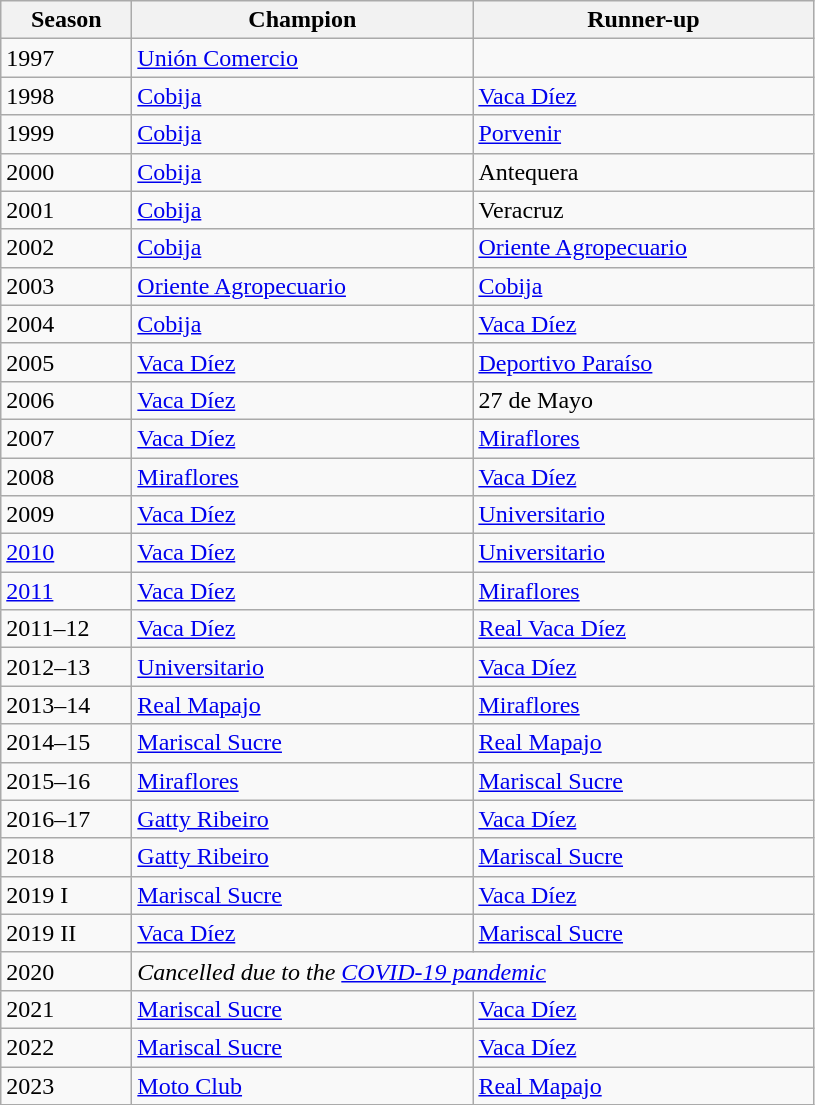<table class="wikitable sortable">
<tr>
<th width=80px>Season</th>
<th width=220px>Champion</th>
<th width=220px>Runner-up</th>
</tr>
<tr>
<td>1997</td>
<td><a href='#'>Unión Comercio</a></td>
<td></td>
</tr>
<tr>
<td>1998</td>
<td><a href='#'>Cobija</a></td>
<td><a href='#'>Vaca Díez</a></td>
</tr>
<tr>
<td>1999</td>
<td><a href='#'>Cobija</a></td>
<td><a href='#'>Porvenir</a></td>
</tr>
<tr>
<td>2000</td>
<td><a href='#'>Cobija</a></td>
<td>Antequera</td>
</tr>
<tr>
<td>2001</td>
<td><a href='#'>Cobija</a></td>
<td>Veracruz</td>
</tr>
<tr>
<td>2002</td>
<td><a href='#'>Cobija</a></td>
<td><a href='#'>Oriente Agropecuario</a></td>
</tr>
<tr>
<td>2003</td>
<td><a href='#'>Oriente Agropecuario</a></td>
<td><a href='#'>Cobija</a></td>
</tr>
<tr>
<td>2004</td>
<td><a href='#'>Cobija</a></td>
<td><a href='#'>Vaca Díez</a></td>
</tr>
<tr>
<td>2005</td>
<td><a href='#'>Vaca Díez</a></td>
<td><a href='#'>Deportivo Paraíso</a></td>
</tr>
<tr>
<td>2006</td>
<td><a href='#'>Vaca Díez</a></td>
<td>27 de Mayo</td>
</tr>
<tr>
<td>2007</td>
<td><a href='#'>Vaca Díez</a></td>
<td><a href='#'>Miraflores</a></td>
</tr>
<tr>
<td>2008</td>
<td><a href='#'>Miraflores</a></td>
<td><a href='#'>Vaca Díez</a></td>
</tr>
<tr>
<td>2009</td>
<td><a href='#'>Vaca Díez</a></td>
<td><a href='#'>Universitario</a></td>
</tr>
<tr>
<td><a href='#'>2010</a></td>
<td><a href='#'>Vaca Díez</a></td>
<td><a href='#'>Universitario</a></td>
</tr>
<tr>
<td><a href='#'>2011</a></td>
<td><a href='#'>Vaca Díez</a></td>
<td><a href='#'>Miraflores</a></td>
</tr>
<tr>
<td>2011–12</td>
<td><a href='#'>Vaca Díez</a></td>
<td><a href='#'>Real Vaca Díez</a></td>
</tr>
<tr>
<td>2012–13</td>
<td><a href='#'>Universitario</a></td>
<td><a href='#'>Vaca Díez</a></td>
</tr>
<tr>
<td>2013–14</td>
<td><a href='#'>Real Mapajo</a></td>
<td><a href='#'>Miraflores</a></td>
</tr>
<tr>
<td>2014–15</td>
<td><a href='#'>Mariscal Sucre</a></td>
<td><a href='#'>Real Mapajo</a></td>
</tr>
<tr>
<td>2015–16</td>
<td><a href='#'>Miraflores</a></td>
<td><a href='#'>Mariscal Sucre</a></td>
</tr>
<tr>
<td>2016–17</td>
<td><a href='#'>Gatty Ribeiro</a></td>
<td><a href='#'>Vaca Díez</a></td>
</tr>
<tr>
<td>2018</td>
<td><a href='#'>Gatty Ribeiro</a></td>
<td><a href='#'>Mariscal Sucre</a></td>
</tr>
<tr>
<td>2019 I</td>
<td><a href='#'>Mariscal Sucre</a></td>
<td><a href='#'>Vaca Díez</a></td>
</tr>
<tr>
<td>2019 II</td>
<td><a href='#'>Vaca Díez</a></td>
<td><a href='#'>Mariscal Sucre</a></td>
</tr>
<tr>
<td>2020</td>
<td colspan="2"><em>Cancelled due to the <a href='#'>COVID-19 pandemic</a></em></td>
</tr>
<tr>
<td>2021</td>
<td><a href='#'>Mariscal Sucre</a></td>
<td><a href='#'>Vaca Díez</a></td>
</tr>
<tr>
<td>2022</td>
<td><a href='#'>Mariscal Sucre</a></td>
<td><a href='#'>Vaca Díez</a></td>
</tr>
<tr>
<td>2023</td>
<td><a href='#'>Moto Club</a></td>
<td><a href='#'>Real Mapajo</a></td>
</tr>
</table>
